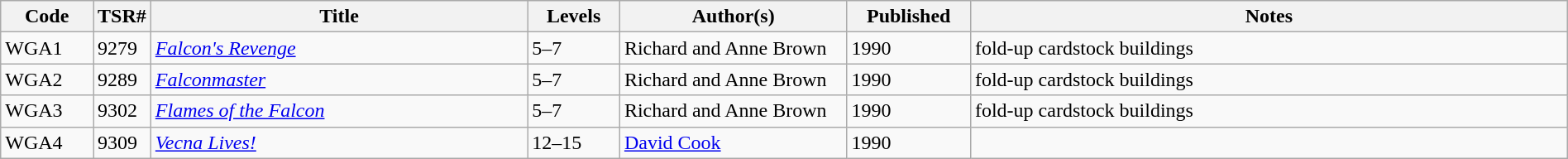<table class="wikitable" style="width: 100%">
<tr>
<th scope="col" style="width: 6%;">Code</th>
<th>TSR#</th>
<th scope="col" style="width: 25%;">Title</th>
<th scope="col" style="width: 6%;">Levels</th>
<th scope="col" style="width: 15%;">Author(s)</th>
<th scope="col" style="width: 8%;">Published</th>
<th scope="col" style="width: 40%;">Notes</th>
</tr>
<tr>
<td>WGA1</td>
<td>9279</td>
<td><em><a href='#'>Falcon's Revenge</a></em></td>
<td>5–7</td>
<td>Richard and Anne Brown</td>
<td>1990</td>
<td>fold-up cardstock buildings</td>
</tr>
<tr>
<td>WGA2</td>
<td>9289</td>
<td><em><a href='#'>Falconmaster</a></em></td>
<td>5–7</td>
<td>Richard and Anne Brown</td>
<td>1990</td>
<td>fold-up cardstock buildings</td>
</tr>
<tr>
<td>WGA3</td>
<td>9302</td>
<td><em><a href='#'>Flames of the Falcon</a></em></td>
<td>5–7</td>
<td>Richard and Anne Brown</td>
<td>1990</td>
<td>fold-up cardstock buildings</td>
</tr>
<tr>
<td>WGA4</td>
<td>9309</td>
<td><em><a href='#'>Vecna Lives!</a></em></td>
<td>12–15</td>
<td><a href='#'>David Cook</a></td>
<td>1990</td>
<td> </td>
</tr>
</table>
